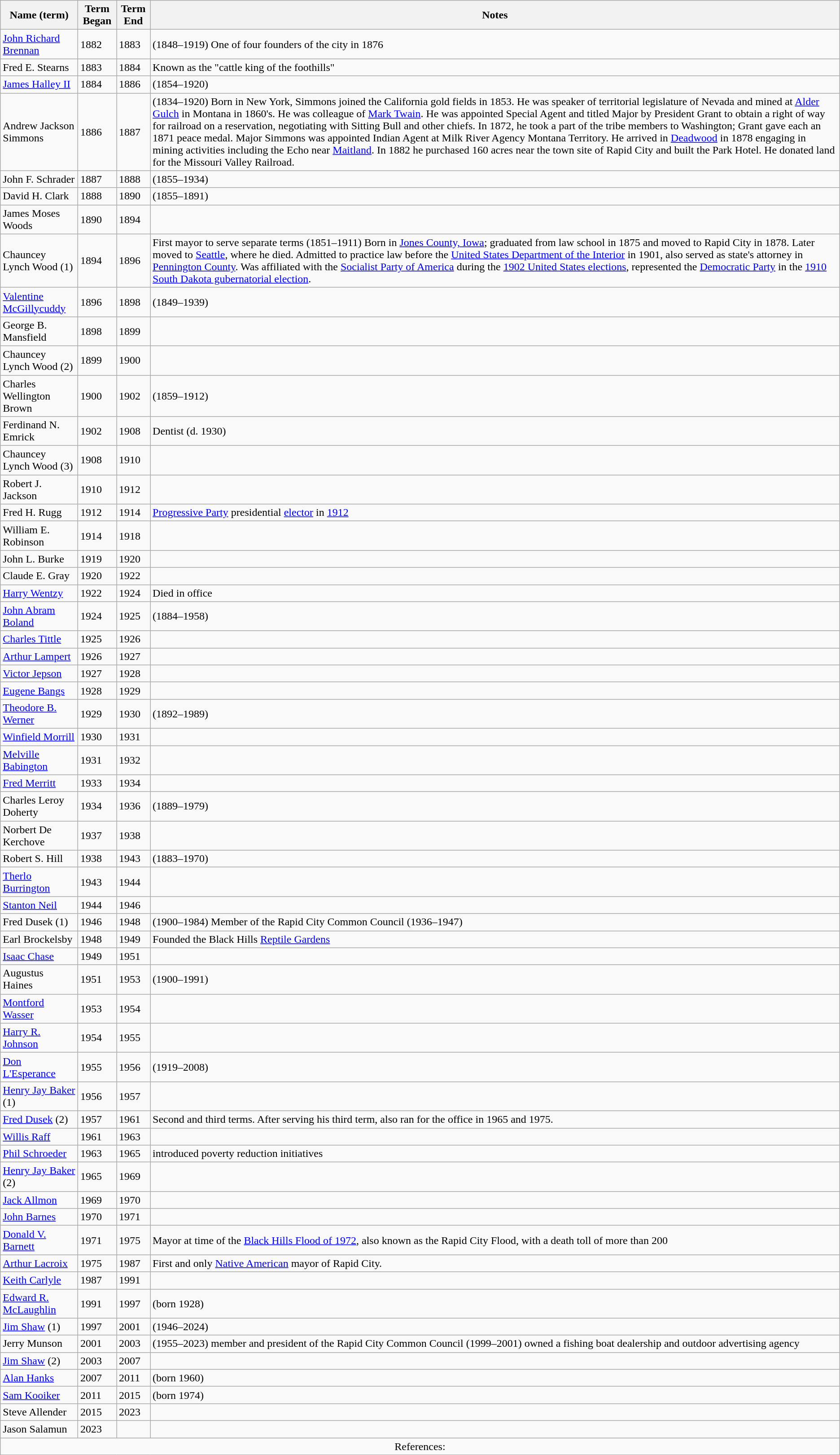<table class="wikitable">
<tr>
<th>Name (term)</th>
<th>Term Began</th>
<th>Term End</th>
<th>Notes</th>
</tr>
<tr>
<td><a href='#'>John Richard Brennan</a></td>
<td>1882</td>
<td>1883</td>
<td>(1848–1919) One of four founders of the city in 1876</td>
</tr>
<tr>
<td>Fred E. Stearns</td>
<td>1883</td>
<td>1884</td>
<td> Known as the "cattle king of the foothills"</td>
</tr>
<tr>
<td><a href='#'>James Halley II</a></td>
<td>1884</td>
<td>1886</td>
<td>(1854–1920)</td>
</tr>
<tr>
<td>Andrew Jackson Simmons</td>
<td>1886</td>
<td>1887</td>
<td>(1834–1920) Born in New York, Simmons joined the California gold fields in 1853. He was speaker of territorial legislature of Nevada and mined at <a href='#'>Alder Gulch</a> in Montana in 1860's. He was colleague of <a href='#'>Mark Twain</a>. He was appointed Special Agent and titled Major by President Grant to obtain a right of way for railroad on a reservation, negotiating with Sitting Bull and other chiefs. In 1872, he took a part of the tribe members to Washington; Grant gave each an 1871 peace medal. Major Simmons was appointed Indian Agent at  Milk River Agency Montana Territory. He arrived in <a href='#'>Deadwood</a> in 1878 engaging in mining activities including the Echo near <a href='#'>Maitland</a>. In 1882 he purchased 160 acres near the town site of Rapid City and built the Park Hotel. He donated land for the Missouri Valley Railroad.</td>
</tr>
<tr>
<td>John F. Schrader</td>
<td>1887</td>
<td>1888</td>
<td>(1855–1934)</td>
</tr>
<tr>
<td>David H. Clark</td>
<td>1888</td>
<td>1890</td>
<td>(1855–1891)</td>
</tr>
<tr>
<td>James Moses Woods</td>
<td>1890</td>
<td>1894</td>
<td></td>
</tr>
<tr>
<td>Chauncey Lynch Wood (1)</td>
<td>1894</td>
<td>1896</td>
<td>First mayor to serve separate terms (1851–1911) Born in <a href='#'>Jones County, Iowa</a>; graduated from law school in 1875 and moved to Rapid City in 1878. Later moved to <a href='#'>Seattle</a>, where he died. Admitted to practice law before the <a href='#'>United States Department of the Interior</a> in 1901, also served as state's attorney in <a href='#'>Pennington County</a>. Was affiliated with the <a href='#'>Socialist Party of America</a> during the <a href='#'>1902 United States elections</a>, represented the <a href='#'>Democratic Party</a> in the <a href='#'>1910 South Dakota gubernatorial election</a>.</td>
</tr>
<tr>
<td><a href='#'>Valentine McGillycuddy</a></td>
<td>1896</td>
<td>1898</td>
<td> (1849–1939)</td>
</tr>
<tr>
<td>George B. Mansfield</td>
<td>1898</td>
<td>1899</td>
<td></td>
</tr>
<tr>
<td>Chauncey Lynch Wood (2)</td>
<td>1899</td>
<td>1900</td>
<td></td>
</tr>
<tr>
<td>Charles Wellington Brown</td>
<td>1900</td>
<td>1902</td>
<td>(1859–1912)</td>
</tr>
<tr>
<td>Ferdinand N. Emrick</td>
<td>1902</td>
<td>1908</td>
<td>Dentist (d. 1930)</td>
</tr>
<tr>
<td>Chauncey Lynch Wood (3)</td>
<td>1908</td>
<td>1910</td>
<td></td>
</tr>
<tr>
<td>Robert J. Jackson</td>
<td>1910</td>
<td>1912</td>
<td></td>
</tr>
<tr>
<td>Fred H. Rugg</td>
<td>1912</td>
<td>1914</td>
<td><a href='#'>Progressive Party</a> presidential <a href='#'>elector</a> in <a href='#'>1912</a></td>
</tr>
<tr>
<td>William E. Robinson</td>
<td>1914</td>
<td>1918</td>
<td></td>
</tr>
<tr>
<td>John L. Burke</td>
<td>1919</td>
<td>1920</td>
</tr>
<tr>
<td>Claude E. Gray</td>
<td>1920</td>
<td>1922</td>
<td></td>
</tr>
<tr>
<td><a href='#'>Harry Wentzy</a></td>
<td>1922</td>
<td>1924</td>
<td>Died in office</td>
</tr>
<tr>
<td><a href='#'>John Abram Boland</a></td>
<td>1924</td>
<td>1925</td>
<td>(1884–1958)</td>
</tr>
<tr>
<td><a href='#'>Charles Tittle</a></td>
<td>1925</td>
<td>1926</td>
<td></td>
</tr>
<tr>
<td><a href='#'>Arthur Lampert</a></td>
<td>1926</td>
<td>1927</td>
<td></td>
</tr>
<tr>
<td><a href='#'>Victor Jepson</a></td>
<td>1927</td>
<td>1928</td>
<td></td>
</tr>
<tr>
<td><a href='#'>Eugene Bangs</a></td>
<td>1928</td>
<td>1929</td>
<td></td>
</tr>
<tr>
<td><a href='#'>Theodore B. Werner</a></td>
<td>1929</td>
<td>1930</td>
<td> (1892–1989)</td>
</tr>
<tr>
<td><a href='#'>Winfield Morrill</a></td>
<td>1930</td>
<td>1931</td>
<td></td>
</tr>
<tr>
<td><a href='#'>Melville Babington</a></td>
<td>1931</td>
<td>1932</td>
<td></td>
</tr>
<tr>
<td><a href='#'>Fred Merritt</a></td>
<td>1933</td>
<td>1934</td>
<td></td>
</tr>
<tr>
<td>Charles Leroy Doherty</td>
<td>1934</td>
<td>1936</td>
<td>(1889–1979)</td>
</tr>
<tr>
<td>Norbert De Kerchove</td>
<td>1937</td>
<td>1938</td>
<td></td>
</tr>
<tr>
<td>Robert S. Hill</td>
<td>1938</td>
<td>1943</td>
<td>(1883–1970)</td>
</tr>
<tr>
<td><a href='#'>Therlo Burrington</a></td>
<td>1943</td>
<td>1944</td>
<td></td>
</tr>
<tr>
<td><a href='#'>Stanton Neil</a></td>
<td>1944</td>
<td>1946</td>
<td></td>
</tr>
<tr>
<td>Fred Dusek (1)</td>
<td>1946</td>
<td>1948</td>
<td> (1900–1984) Member of the Rapid City Common Council (1936–1947)</td>
</tr>
<tr>
<td>Earl Brockelsby</td>
<td>1948</td>
<td>1949</td>
<td>Founded the Black Hills <a href='#'>Reptile Gardens</a></td>
</tr>
<tr>
<td><a href='#'>Isaac Chase</a></td>
<td>1949</td>
<td>1951</td>
<td></td>
</tr>
<tr>
<td>Augustus Haines</td>
<td>1951</td>
<td>1953</td>
<td>(1900–1991)</td>
</tr>
<tr>
<td><a href='#'>Montford Wasser</a></td>
<td>1953</td>
<td>1954</td>
<td></td>
</tr>
<tr>
<td><a href='#'>Harry R. Johnson</a></td>
<td>1954</td>
<td>1955</td>
<td></td>
</tr>
<tr>
<td><a href='#'>Don L'Esperance</a></td>
<td>1955</td>
<td>1956</td>
<td>(1919–2008)</td>
</tr>
<tr>
<td><a href='#'>Henry Jay Baker</a> (1)</td>
<td>1956</td>
<td>1957</td>
<td></td>
</tr>
<tr>
<td><a href='#'>Fred Dusek</a> (2)</td>
<td>1957</td>
<td>1961</td>
<td> Second and third terms. After serving his third term, also ran for the office in 1965 and 1975.</td>
</tr>
<tr>
<td><a href='#'>Willis Raff</a></td>
<td>1961</td>
<td>1963</td>
<td></td>
</tr>
<tr>
<td><a href='#'>Phil Schroeder</a></td>
<td>1963</td>
<td>1965</td>
<td>introduced poverty reduction initiatives</td>
</tr>
<tr>
<td><a href='#'>Henry Jay Baker</a> (2)</td>
<td>1965</td>
<td>1969</td>
<td></td>
</tr>
<tr>
<td><a href='#'>Jack Allmon</a></td>
<td>1969</td>
<td>1970</td>
<td></td>
</tr>
<tr>
<td><a href='#'>John Barnes</a></td>
<td>1970</td>
<td>1971</td>
<td></td>
</tr>
<tr>
<td><a href='#'>Donald V. Barnett</a></td>
<td>1971</td>
<td>1975</td>
<td>Mayor at time of the <a href='#'>Black Hills Flood of 1972</a>, also known as the Rapid City Flood, with a death toll of more than 200</td>
</tr>
<tr>
<td><a href='#'>Arthur Lacroix</a></td>
<td>1975</td>
<td>1987</td>
<td> First and only <a href='#'>Native American</a> mayor of Rapid City.</td>
</tr>
<tr>
<td><a href='#'>Keith Carlyle</a></td>
<td>1987</td>
<td>1991</td>
<td></td>
</tr>
<tr>
<td><a href='#'>Edward R. McLaughlin</a></td>
<td>1991</td>
<td>1997</td>
<td>(born 1928)</td>
</tr>
<tr>
<td><a href='#'>Jim Shaw</a> (1)</td>
<td>1997</td>
<td>2001</td>
<td>(1946–2024)</td>
</tr>
<tr>
<td>Jerry Munson</td>
<td>2001</td>
<td>2003</td>
<td>(1955–2023) member and president of the Rapid City Common Council (1999–2001) owned a fishing boat dealership and outdoor advertising agency</td>
</tr>
<tr>
<td><a href='#'>Jim Shaw</a> (2)</td>
<td>2003</td>
<td>2007</td>
<td></td>
</tr>
<tr>
<td><a href='#'>Alan Hanks</a></td>
<td>2007</td>
<td>2011</td>
<td>(born 1960)</td>
</tr>
<tr>
<td><a href='#'>Sam Kooiker</a></td>
<td>2011</td>
<td>2015</td>
<td>(born 1974)</td>
</tr>
<tr>
<td>Steve Allender</td>
<td>2015</td>
<td>2023</td>
<td></td>
</tr>
<tr>
<td>Jason Salamun</td>
<td>2023</td>
<td></td>
<td></td>
</tr>
<tr class="sortbottom">
<td colspan="4" align="center">References:</td>
</tr>
</table>
